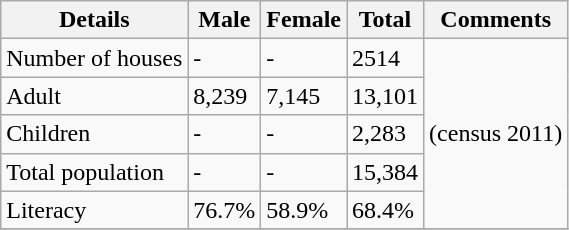<table class="wikitable  sortable">
<tr>
<th>Details</th>
<th>Male</th>
<th>Female</th>
<th>Total</th>
<th>Comments</th>
</tr>
<tr>
<td>Number of  houses</td>
<td>-</td>
<td>-</td>
<td>2514</td>
<td rowspan="5">(census  2011)</td>
</tr>
<tr>
<td>Adult</td>
<td>8,239</td>
<td>7,145</td>
<td>13,101</td>
</tr>
<tr>
<td>Children</td>
<td>-</td>
<td>-</td>
<td>2,283</td>
</tr>
<tr>
<td>Total population</td>
<td>-</td>
<td>-</td>
<td>15,384</td>
</tr>
<tr>
<td>Literacy</td>
<td>76.7%</td>
<td>58.9%</td>
<td>68.4%</td>
</tr>
<tr>
</tr>
</table>
